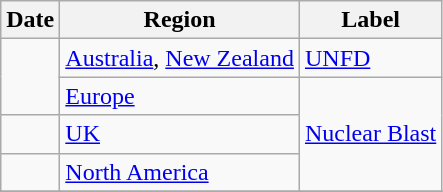<table class="wikitable">
<tr>
<th>Date</th>
<th>Region</th>
<th>Label</th>
</tr>
<tr>
<td rowspan=2></td>
<td><a href='#'>Australia</a>, <a href='#'>New Zealand</a></td>
<td><a href='#'>UNFD</a></td>
</tr>
<tr>
<td><a href='#'>Europe</a></td>
<td rowspan=3><a href='#'>Nuclear Blast</a></td>
</tr>
<tr>
<td></td>
<td><a href='#'>UK</a></td>
</tr>
<tr>
<td></td>
<td><a href='#'>North America</a></td>
</tr>
<tr>
</tr>
</table>
